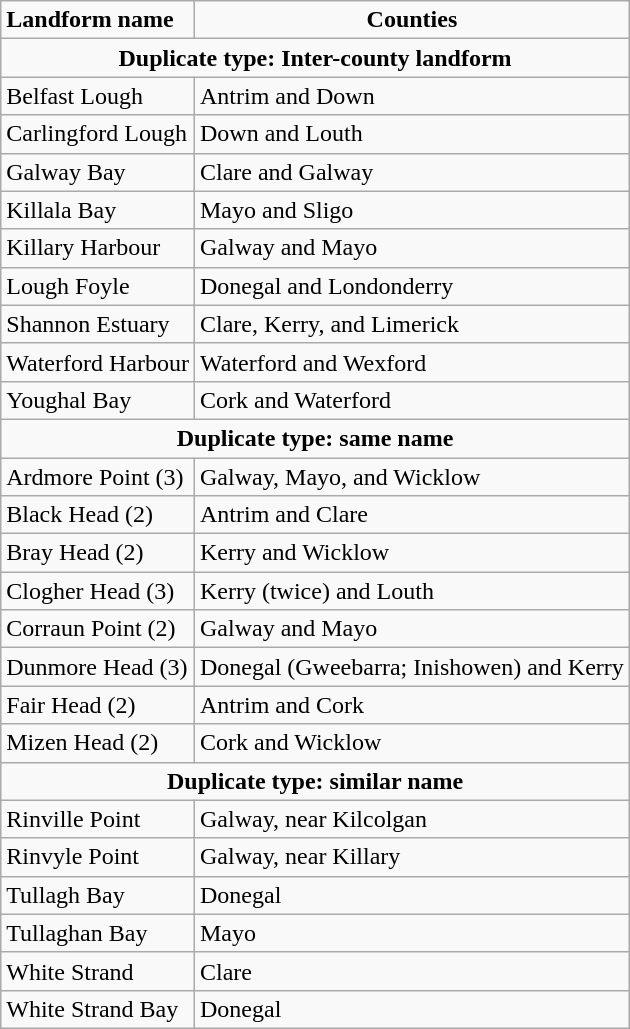<table class="wikitable">
<tr>
<td><strong>Landform name</strong></td>
<td align="center"><strong>Counties</strong></td>
</tr>
<tr>
<td colspan="3" align="center"><strong>Duplicate type: Inter-county landform</strong></td>
</tr>
<tr>
<td>Belfast Lough</td>
<td>Antrim and Down</td>
</tr>
<tr>
<td>Carlingford Lough</td>
<td>Down and Louth</td>
</tr>
<tr>
<td>Galway Bay</td>
<td>Clare and Galway</td>
</tr>
<tr>
<td>Killala Bay</td>
<td>Mayo and Sligo</td>
</tr>
<tr>
<td>Killary Harbour</td>
<td>Galway and Mayo</td>
</tr>
<tr>
<td>Lough Foyle</td>
<td>Donegal and Londonderry</td>
</tr>
<tr>
<td>Shannon Estuary</td>
<td>Clare, Kerry, and Limerick</td>
</tr>
<tr>
<td>Waterford Harbour</td>
<td>Waterford and Wexford</td>
</tr>
<tr>
<td>Youghal Bay</td>
<td>Cork and Waterford</td>
</tr>
<tr>
<td colspan="3" align="center"><strong>Duplicate type: same name</strong></td>
</tr>
<tr>
<td>Ardmore Point (3)</td>
<td>Galway, Mayo, and Wicklow</td>
</tr>
<tr>
<td>Black Head (2)</td>
<td>Antrim and Clare</td>
</tr>
<tr>
<td>Bray Head (2)</td>
<td>Kerry and Wicklow</td>
</tr>
<tr>
<td>Clogher Head (3)</td>
<td>Kerry (twice) and Louth</td>
</tr>
<tr>
<td>Corraun Point (2)</td>
<td>Galway and Mayo</td>
</tr>
<tr>
<td>Dunmore Head (3)</td>
<td>Donegal (Gweebarra; Inishowen) and Kerry</td>
</tr>
<tr>
<td>Fair Head (2)</td>
<td>Antrim and Cork</td>
</tr>
<tr>
<td>Mizen Head (2)</td>
<td>Cork and Wicklow</td>
</tr>
<tr>
<td colspan="3" align="center"><strong>Duplicate type: similar name</strong></td>
</tr>
<tr>
<td>Rinville Point</td>
<td>Galway, near Kilcolgan</td>
</tr>
<tr>
<td>Rinvyle Point</td>
<td>Galway, near Killary</td>
</tr>
<tr>
<td>Tullagh Bay</td>
<td>Donegal</td>
</tr>
<tr>
<td>Tullaghan Bay</td>
<td>Mayo</td>
</tr>
<tr>
<td>White Strand</td>
<td>Clare</td>
</tr>
<tr>
<td>White Strand Bay</td>
<td>Donegal</td>
</tr>
</table>
